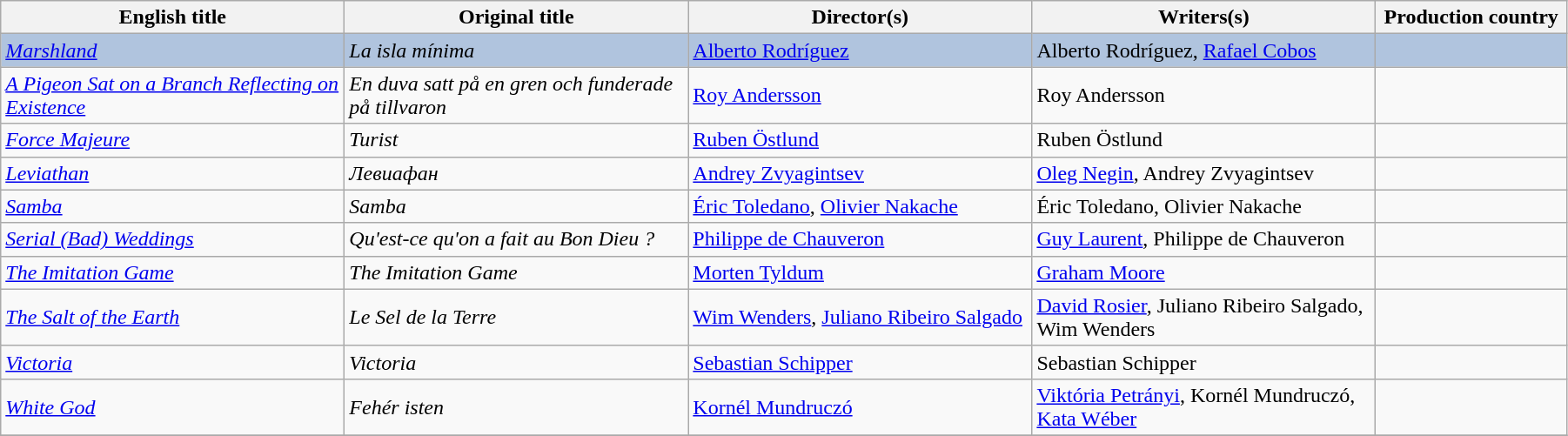<table class="wikitable" width="95%" cellpadding="5">
<tr>
<th width="18%">English title</th>
<th width="18%">Original title</th>
<th width="18%">Director(s)</th>
<th width="18%">Writers(s)</th>
<th width="10%">Production country</th>
</tr>
<tr style="background:#B0C4DE;">
<td><em><a href='#'>Marshland</a></em></td>
<td><em>La isla mínima</em></td>
<td><a href='#'>Alberto Rodríguez</a></td>
<td>Alberto Rodríguez, <a href='#'>Rafael Cobos</a></td>
<td></td>
</tr>
<tr>
<td><em><a href='#'>A Pigeon Sat on a Branch Reflecting on Existence</a></em></td>
<td><em>En duva satt på en gren och funderade på tillvaron</em></td>
<td><a href='#'>Roy Andersson</a></td>
<td>Roy Andersson</td>
<td>   </td>
</tr>
<tr>
<td><em><a href='#'>Force Majeure</a></em></td>
<td><em>Turist</em></td>
<td><a href='#'>Ruben Östlund</a></td>
<td>Ruben Östlund</td>
<td>   </td>
</tr>
<tr>
<td><em><a href='#'>Leviathan</a></em></td>
<td><em>Левиафан</em></td>
<td><a href='#'>Andrey Zvyagintsev</a></td>
<td><a href='#'>Oleg Negin</a>, Andrey Zvyagintsev</td>
<td></td>
</tr>
<tr>
<td><em><a href='#'>Samba</a></em></td>
<td><em>Samba</em></td>
<td><a href='#'>Éric Toledano</a>, <a href='#'>Olivier Nakache</a></td>
<td>Éric Toledano, Olivier Nakache</td>
<td></td>
</tr>
<tr>
<td><em><a href='#'>Serial (Bad) Weddings</a></em></td>
<td><em>Qu'est-ce qu'on a fait au Bon Dieu ?</em></td>
<td><a href='#'>Philippe de Chauveron</a></td>
<td><a href='#'>Guy Laurent</a>, Philippe de Chauveron</td>
<td></td>
</tr>
<tr>
<td><em><a href='#'>The Imitation Game</a></em></td>
<td><em>The Imitation Game</em></td>
<td><a href='#'>Morten Tyldum</a></td>
<td><a href='#'>Graham Moore</a></td>
<td> </td>
</tr>
<tr>
<td><em><a href='#'>The Salt of the Earth</a></em></td>
<td><em>Le Sel de la Terre</em></td>
<td><a href='#'>Wim Wenders</a>, <a href='#'>Juliano Ribeiro Salgado</a></td>
<td><a href='#'>David Rosier</a>, Juliano Ribeiro Salgado, Wim Wenders</td>
<td></td>
</tr>
<tr>
<td><em><a href='#'>Victoria</a></em></td>
<td><em>Victoria</em></td>
<td><a href='#'>Sebastian Schipper</a></td>
<td>Sebastian Schipper</td>
<td></td>
</tr>
<tr>
<td><em><a href='#'>White God</a></em></td>
<td><em>Fehér isten</em></td>
<td><a href='#'>Kornél Mundruczó</a></td>
<td><a href='#'>Viktória Petrányi</a>, Kornél Mundruczó, <a href='#'>Kata Wéber</a></td>
<td>  </td>
</tr>
<tr>
</tr>
</table>
